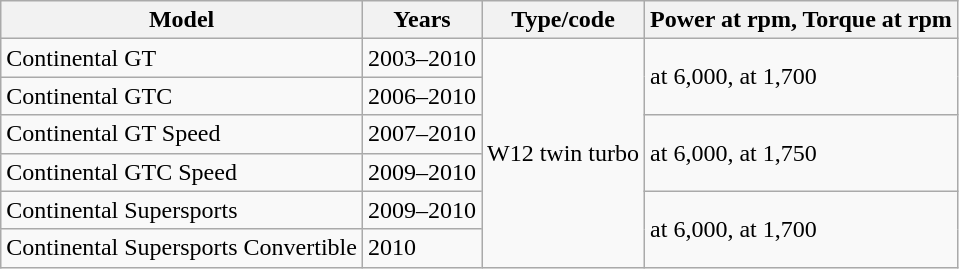<table class="wikitable sortable collapsible">
<tr>
<th>Model</th>
<th>Years</th>
<th>Type/code</th>
<th>Power at rpm, Torque at rpm</th>
</tr>
<tr>
<td>Continental GT</td>
<td>2003–2010</td>
<td rowspan=6> W12 twin turbo</td>
<td rowspan=2> at 6,000,  at 1,700</td>
</tr>
<tr>
<td>Continental GTC</td>
<td>2006–2010</td>
</tr>
<tr>
<td>Continental GT Speed</td>
<td>2007–2010</td>
<td rowspan=2> at 6,000,  at 1,750</td>
</tr>
<tr>
<td>Continental GTC Speed</td>
<td>2009–2010</td>
</tr>
<tr>
<td>Continental Supersports</td>
<td>2009–2010</td>
<td rowspan=2> at 6,000,  at 1,700</td>
</tr>
<tr>
<td>Continental Supersports Convertible</td>
<td>2010</td>
</tr>
</table>
